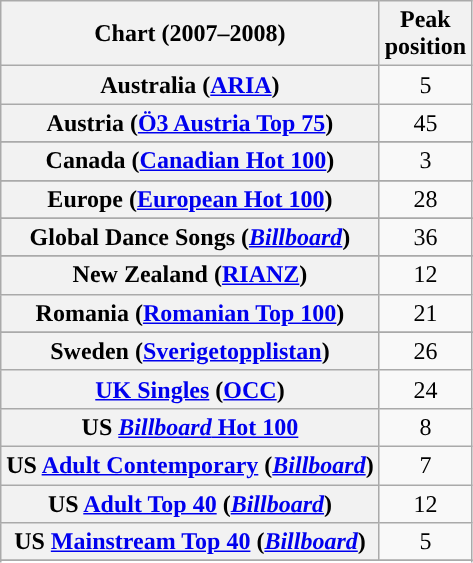<table class="wikitable sortable plainrowheaders" style="text-align:center">
<tr>
<th>Chart (2007–2008)</th>
<th>Peak<br>position</th>
</tr>
<tr>
<th scope="row">Australia (<a href='#'>ARIA</a>)</th>
<td align="center">5</td>
</tr>
<tr>
<th scope="row">Austria (<a href='#'>Ö3 Austria Top 75</a>)</th>
<td align="center">45</td>
</tr>
<tr>
</tr>
<tr>
<th scope="row">Canada (<a href='#'>Canadian Hot 100</a>)</th>
<td align="center">3</td>
</tr>
<tr>
</tr>
<tr>
</tr>
<tr>
</tr>
<tr>
<th scope="row">Europe (<a href='#'>European Hot 100</a>)</th>
<td align="center">28</td>
</tr>
<tr>
</tr>
<tr>
<th scope="row">Global Dance Songs (<em><a href='#'>Billboard</a></em>)</th>
<td style="text-align:center;">36</td>
</tr>
<tr>
</tr>
<tr>
</tr>
<tr>
</tr>
<tr>
<th scope="row">New Zealand (<a href='#'>RIANZ</a>)</th>
<td align="center">12</td>
</tr>
<tr>
<th scope="row">Romania (<a href='#'>Romanian Top 100</a>)</th>
<td align="center">21</td>
</tr>
<tr>
</tr>
<tr>
<th scope="row">Sweden (<a href='#'>Sverigetopplistan</a>)</th>
<td align="center">26</td>
</tr>
<tr>
<th scope="row"><a href='#'>UK Singles</a> (<a href='#'>OCC</a>)</th>
<td align="center">24</td>
</tr>
<tr>
<th scope="row">US <a href='#'><em>Billboard</em> Hot 100</a></th>
<td align="center">8</td>
</tr>
<tr>
<th scope="row">US <a href='#'>Adult Contemporary</a> (<em><a href='#'>Billboard</a></em>)</th>
<td align="center">7</td>
</tr>
<tr>
<th scope="row">US <a href='#'>Adult Top 40</a> (<em><a href='#'>Billboard</a></em>)</th>
<td align="center">12</td>
</tr>
<tr>
<th scope="row">US <a href='#'>Mainstream Top 40</a> (<em><a href='#'>Billboard</a></em>)</th>
<td align="center">5</td>
</tr>
<tr>
</tr>
<tr>
</tr>
</table>
